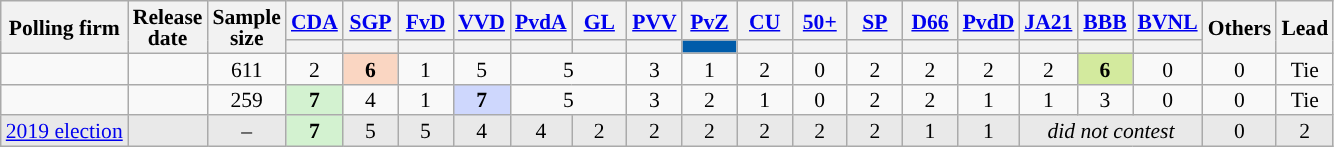<table class="wikitable sortable tpl-blanktable" style="text-align:center;font-size:90%;line-height:14px;">
<tr>
<th rowspan="2">Polling firm</th>
<th rowspan="2">Release<br>date</th>
<th rowspan="2">Sample<br>size</th>
<th class="unsortable" style="width:30px;"><a href='#'>CDA</a></th>
<th class="unsortable" style="width:30px;"><a href='#'>SGP</a></th>
<th class="unsortable" style="width:30px;"><a href='#'>FvD</a></th>
<th class="unsortable" style="width:30px;"><a href='#'>VVD</a></th>
<th class="unsortable" style="width:30px;"><a href='#'>PvdA</a></th>
<th class="unsortable" style="width:30px;"><a href='#'>GL</a></th>
<th class="unsortable" style="width:30px;"><a href='#'>PVV</a></th>
<th class="unsortable" style="width:30px;"><a href='#'>PvZ</a></th>
<th class="unsortable" style="width:30px;"><a href='#'>CU</a></th>
<th class="unsortable" style="width:30px;"><a href='#'>50+</a></th>
<th class="unsortable" style="width:30px;"><a href='#'>SP</a></th>
<th class="unsortable" style="width:30px;"><a href='#'>D66</a></th>
<th class="unsortable" style="width:30px;"><a href='#'>PvdD</a></th>
<th class="unsortable" style="width:30px;"><a href='#'>JA21</a></th>
<th class="unsortable" style="width:30px;"><a href='#'>BBB</a></th>
<th class="unsortable" style="width:30px;"><a href='#'>BVNL</a></th>
<th class="unsortable" style="width:30px;" rowspan="2">Others</th>
<th rowspan="2">Lead</th>
</tr>
<tr>
<th data-sort-type="number" style="background:"></th>
<th data-sort-type="number" style="background:"></th>
<th data-sort-type="number" style="background:"></th>
<th data-sort-type="number" style="background:"></th>
<th data-sort-type="number" style="background:"></th>
<th data-sort-type="number" style="background:"></th>
<th data-sort-type="number" style="background:"></th>
<th data-sort-type="number" style="background:#005caa;"></th>
<th data-sort-type="number" style="background:"></th>
<th data-sort-type="number" style="background:"></th>
<th data-sort-type="number" style="background:"></th>
<th data-sort-type="number" style="background:"></th>
<th data-sort-type="number" style="background:"></th>
<th data-sort-type="number" style="background:"></th>
<th data-sort-type="number" style="background:"></th>
<th data-sort-type="number" style="background:"></th>
</tr>
<tr>
<td></td>
<td></td>
<td>611</td>
<td>2</td>
<td style="background:#fad6c2;"><strong>6</strong></td>
<td>1</td>
<td>5</td>
<td colspan="2">5</td>
<td>3</td>
<td>1</td>
<td>2</td>
<td>0</td>
<td>2</td>
<td>2</td>
<td>2</td>
<td>2</td>
<td style="background:#d3ea9e;"><strong>6</strong></td>
<td>0</td>
<td>0</td>
<td>Tie</td>
</tr>
<tr>
<td></td>
<td></td>
<td>259</td>
<td style="background:#D3F2D0;"><strong>7</strong></td>
<td>4</td>
<td>1</td>
<td style="background:#CED7FD;"><strong>7</strong></td>
<td colspan="2">5</td>
<td>3</td>
<td>2</td>
<td>1</td>
<td>0</td>
<td>2</td>
<td>2</td>
<td>1</td>
<td>1</td>
<td>3</td>
<td>0</td>
<td>0</td>
<td>Tie</td>
</tr>
<tr style="background:#E9E9E9;">
<td><a href='#'>2019 election</a></td>
<td></td>
<td>–</td>
<td style="background:#D3F2D0;"><strong>7</strong></td>
<td>5</td>
<td>5</td>
<td>4</td>
<td>4</td>
<td>2</td>
<td>2</td>
<td>2</td>
<td>2</td>
<td>2</td>
<td>2</td>
<td>1</td>
<td>1</td>
<td colspan=3><em>did not contest</em></td>
<td>0</td>
<td style="background:">2</td>
</tr>
</table>
